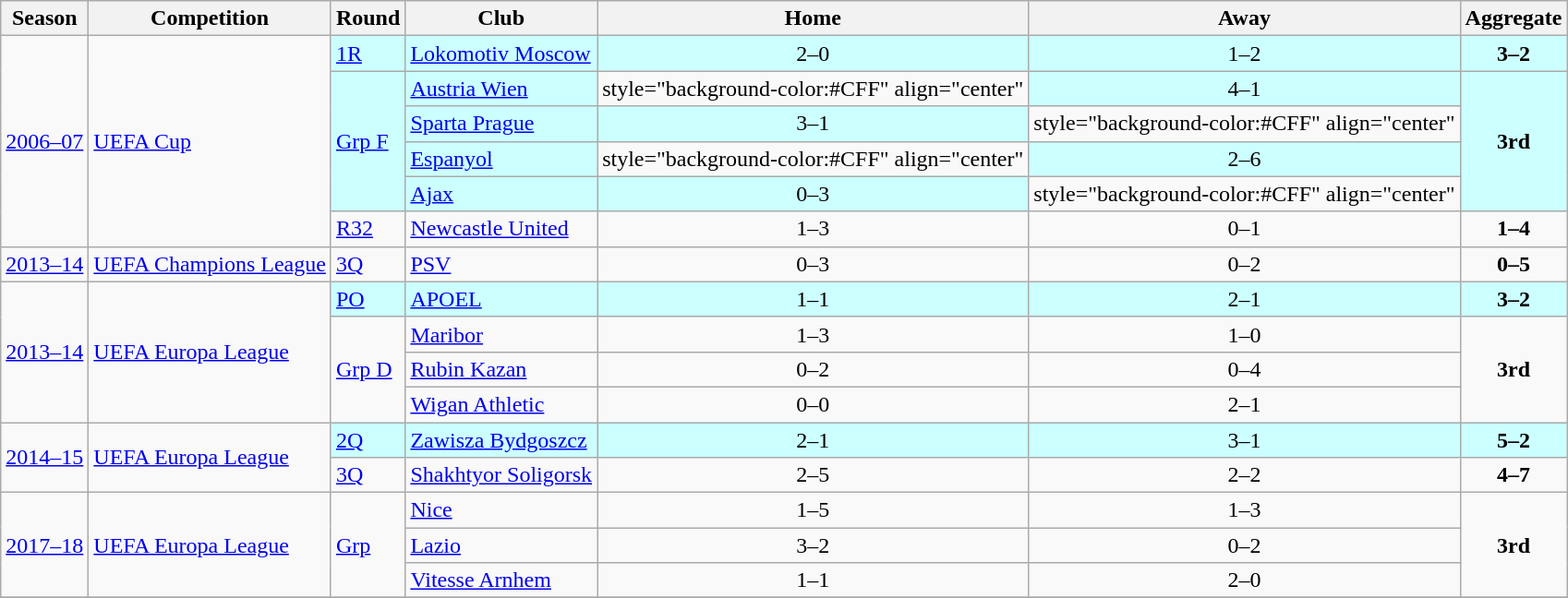<table class="wikitable">
<tr>
<th>Season</th>
<th>Competition</th>
<th>Round</th>
<th>Club</th>
<th>Home</th>
<th>Away</th>
<th>Aggregate</th>
</tr>
<tr>
<td rowspan="6"><a href='#'>2006–07</a></td>
<td rowspan="6"><a href='#'>UEFA Cup</a></td>
<td style="background-color:#CFF"><a href='#'>1R</a></td>
<td style="background-color:#CFF"> <a href='#'>Lokomotiv Moscow</a></td>
<td style="background-color:#CFF" align="center">2–0</td>
<td style="background-color:#CFF" align="center">1–2</td>
<td style="background-color:#CFF" align="center"><strong>3–2</strong></td>
</tr>
<tr>
<td style="background-color:#CFF" rowspan="4"><a href='#'>Grp F</a></td>
<td style="background-color:#CFF"> <a href='#'>Austria Wien</a></td>
<td>style="background-color:#CFF" align="center" </td>
<td style="background-color:#CFF" align="center">4–1</td>
<td style="background-color:#CFF" rowspan="4" align="center"><strong>3rd</strong></td>
</tr>
<tr>
<td style="background-color:#CFF"> <a href='#'>Sparta Prague</a></td>
<td style="background-color:#CFF" align="center">3–1</td>
<td>style="background-color:#CFF" align="center" </td>
</tr>
<tr>
<td style="background-color:#CFF"> <a href='#'>Espanyol</a></td>
<td>style="background-color:#CFF" align="center" </td>
<td style="background-color:#CFF" align="center">2–6</td>
</tr>
<tr>
<td style="background-color:#CFF"> <a href='#'>Ajax</a></td>
<td style="background-color:#CFF" align="center">0–3</td>
<td>style="background-color:#CFF" align="center" </td>
</tr>
<tr>
<td><a href='#'>R32</a></td>
<td> <a href='#'>Newcastle United</a></td>
<td style="text-align:center;">1–3</td>
<td style="text-align:center;">0–1</td>
<td style="text-align:center;"><strong>1–4</strong></td>
</tr>
<tr>
<td><a href='#'>2013–14</a></td>
<td><a href='#'>UEFA Champions League</a></td>
<td><a href='#'>3Q</a></td>
<td> <a href='#'>PSV</a></td>
<td style="text-align:center;">0–3</td>
<td style="text-align:center;">0–2</td>
<td style="text-align:center;"><strong>0–5</strong></td>
</tr>
<tr>
<td rowspan="4"><a href='#'>2013–14</a></td>
<td rowspan="4"><a href='#'>UEFA Europa League</a></td>
<td style="background-color:#CFF"><a href='#'>PO</a></td>
<td style="background-color:#CFF"> <a href='#'>APOEL</a></td>
<td style="background-color:#CFF" align="center">1–1</td>
<td style="background-color:#CFF" align="center">2–1</td>
<td style="background-color:#CFF" align="center"><strong>3–2</strong></td>
</tr>
<tr>
<td rowspan="3"><a href='#'>Grp D</a></td>
<td> <a href='#'>Maribor</a></td>
<td align="center">1–3</td>
<td align="center">1–0</td>
<td rowspan="3" align="center"><strong>3rd</strong></td>
</tr>
<tr>
<td> <a href='#'>Rubin Kazan</a></td>
<td align="center">0–2</td>
<td align="center">0–4</td>
</tr>
<tr>
<td> <a href='#'>Wigan Athletic</a></td>
<td align="center">0–0</td>
<td align="center">2–1</td>
</tr>
<tr>
<td rowspan="2"><a href='#'>2014–15</a></td>
<td rowspan="2"><a href='#'>UEFA Europa League</a></td>
<td style="background-color:#CFF"><a href='#'>2Q</a></td>
<td style="background-color:#CFF"> <a href='#'>Zawisza Bydgoszcz</a></td>
<td style="background-color:#CFF" align="center">2–1</td>
<td style="background-color:#CFF" align="center">3–1</td>
<td style="background-color:#CFF" align="center"><strong>5–2</strong></td>
</tr>
<tr>
<td><a href='#'>3Q</a></td>
<td> <a href='#'>Shakhtyor Soligorsk</a></td>
<td align="center">2–5</td>
<td align="center">2–2</td>
<td align="center"><strong>4–7</strong></td>
</tr>
<tr>
<td rowspan="3"><a href='#'>2017–18</a></td>
<td rowspan="3"><a href='#'>UEFA Europa League</a></td>
<td rowspan="3"><a href='#'>Grp</a></td>
<td> <a href='#'>Nice</a></td>
<td align="center">1–5</td>
<td align="center">1–3</td>
<td rowspan="3" align="center"><strong>3rd</strong></td>
</tr>
<tr>
<td> <a href='#'>Lazio</a></td>
<td align="center">3–2</td>
<td align="center">0–2</td>
</tr>
<tr>
<td> <a href='#'>Vitesse Arnhem</a></td>
<td align="center">1–1</td>
<td align="center">2–0</td>
</tr>
<tr>
</tr>
</table>
